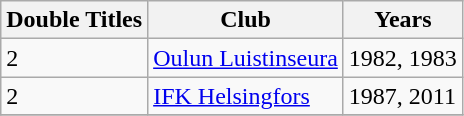<table class="wikitable">
<tr>
<th>Double Titles</th>
<th>Club</th>
<th>Years</th>
</tr>
<tr>
<td>2</td>
<td><a href='#'>Oulun Luistinseura</a></td>
<td>1982, 1983</td>
</tr>
<tr>
<td>2</td>
<td><a href='#'>IFK Helsingfors</a></td>
<td>1987, 2011</td>
</tr>
<tr>
</tr>
</table>
